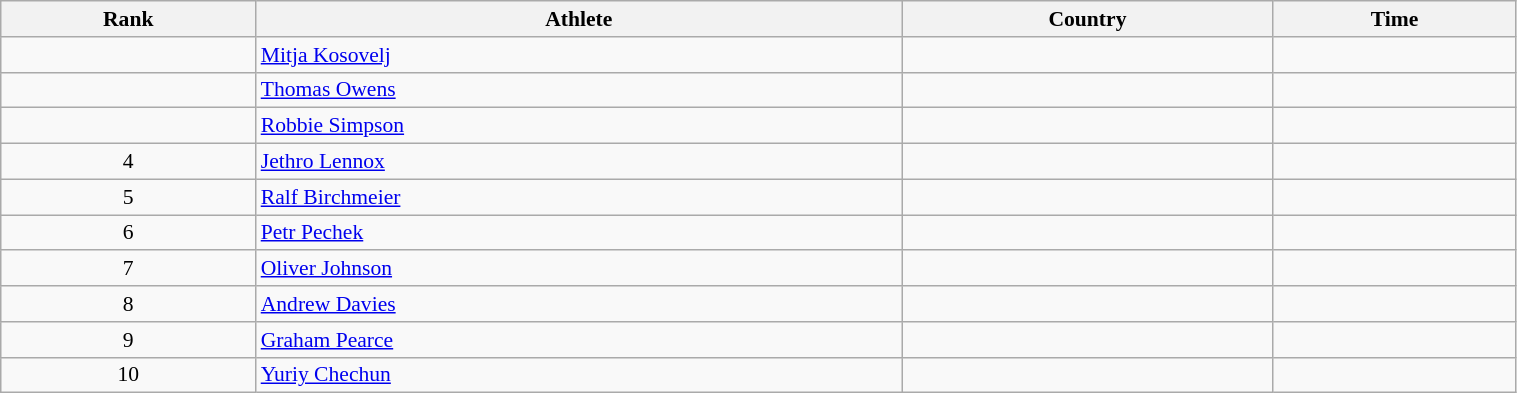<table class="wikitable" width=80% style="font-size:90%; text-align:left;">
<tr>
<th>Rank</th>
<th>Athlete</th>
<th>Country</th>
<th>Time</th>
</tr>
<tr>
<td align="center"></td>
<td><a href='#'>Mitja Kosovelj</a></td>
<td></td>
<td></td>
</tr>
<tr>
<td align="center"></td>
<td><a href='#'>Thomas Owens</a></td>
<td></td>
<td></td>
</tr>
<tr>
<td align="center"></td>
<td><a href='#'>Robbie Simpson</a></td>
<td></td>
<td></td>
</tr>
<tr>
<td align="center">4</td>
<td><a href='#'>Jethro Lennox</a></td>
<td></td>
<td></td>
</tr>
<tr>
<td align="center">5</td>
<td><a href='#'>Ralf Birchmeier</a></td>
<td></td>
<td></td>
</tr>
<tr>
<td align="center">6</td>
<td><a href='#'>Petr Pechek</a></td>
<td></td>
<td></td>
</tr>
<tr>
<td align="center">7</td>
<td><a href='#'>Oliver Johnson</a></td>
<td></td>
<td></td>
</tr>
<tr>
<td align="center">8</td>
<td><a href='#'>Andrew Davies</a></td>
<td></td>
<td></td>
</tr>
<tr>
<td align="center">9</td>
<td><a href='#'>Graham Pearce</a></td>
<td></td>
<td></td>
</tr>
<tr>
<td align="center">10</td>
<td><a href='#'>Yuriy Chechun</a></td>
<td></td>
<td></td>
</tr>
</table>
